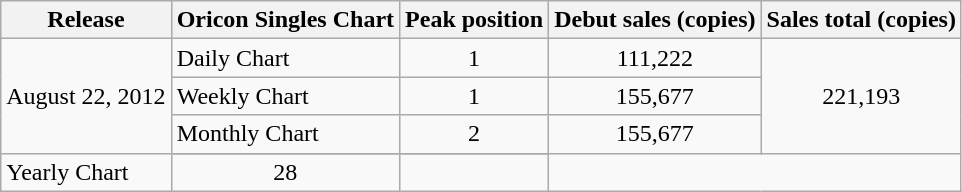<table class="wikitable">
<tr>
<th>Release</th>
<th>Oricon Singles Chart</th>
<th>Peak position</th>
<th>Debut sales (copies)</th>
<th>Sales total (copies)</th>
</tr>
<tr>
<td rowspan="4">August 22, 2012</td>
<td>Daily Chart</td>
<td align="center">1</td>
<td align="center">111,222</td>
<td style="text-align:center;" rowspan="4">221,193</td>
</tr>
<tr>
<td>Weekly Chart</td>
<td align="center">1</td>
<td align="center">155,677</td>
</tr>
<tr>
<td>Monthly Chart</td>
<td align="center">2</td>
<td align="center">155,677</td>
</tr>
<tr>
</tr>
<tr>
<td>Yearly Chart</td>
<td align="center">28</td>
<td align="center"></td>
</tr>
</table>
